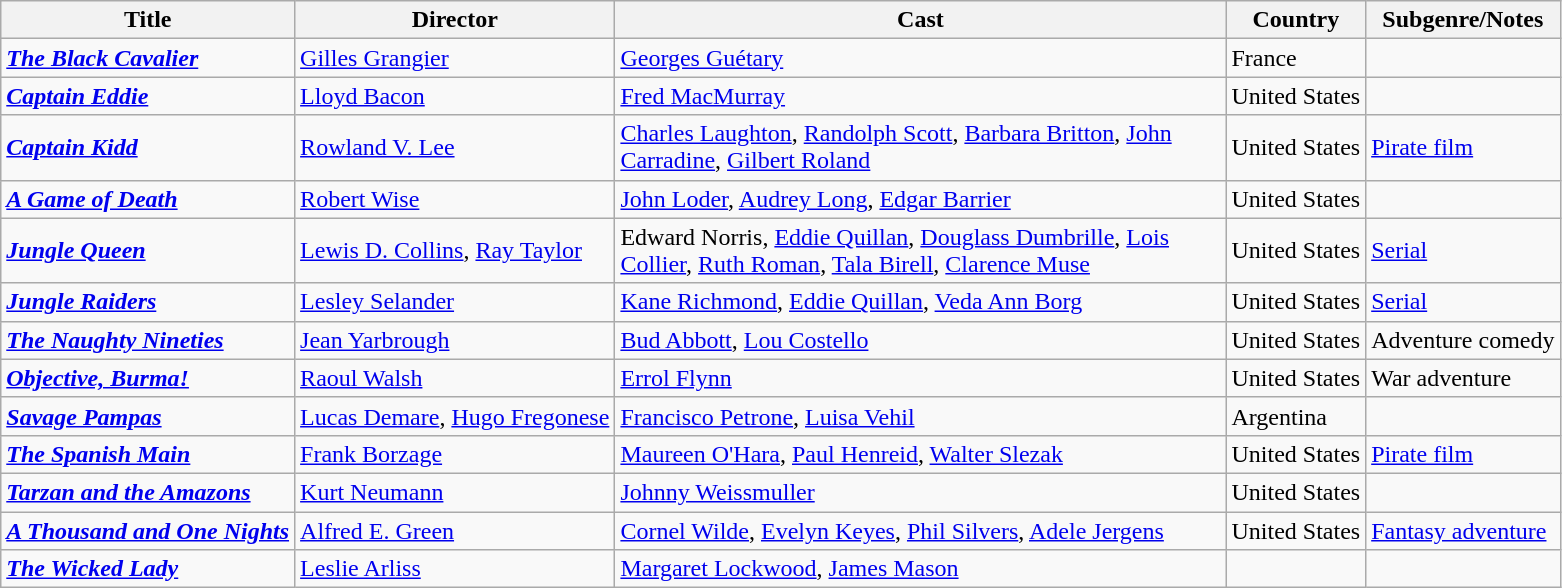<table class="wikitable">
<tr>
<th>Title</th>
<th>Director</th>
<th style="width: 400px;">Cast</th>
<th>Country</th>
<th>Subgenre/Notes</th>
</tr>
<tr>
<td><strong><em><a href='#'>The Black Cavalier</a></em></strong></td>
<td><a href='#'>Gilles Grangier</a></td>
<td><a href='#'>Georges Guétary</a></td>
<td>France</td>
<td></td>
</tr>
<tr>
<td><strong><em><a href='#'>Captain Eddie</a></em></strong></td>
<td><a href='#'>Lloyd Bacon</a></td>
<td><a href='#'>Fred MacMurray</a></td>
<td>United States</td>
<td></td>
</tr>
<tr>
<td><strong><em><a href='#'>Captain Kidd</a></em></strong></td>
<td><a href='#'>Rowland V. Lee</a></td>
<td><a href='#'>Charles Laughton</a>, <a href='#'>Randolph Scott</a>, <a href='#'>Barbara Britton</a>, <a href='#'>John Carradine</a>, <a href='#'>Gilbert Roland</a></td>
<td>United States</td>
<td><a href='#'>Pirate film</a></td>
</tr>
<tr>
<td><strong><em><a href='#'>A Game of Death</a></em></strong></td>
<td><a href='#'>Robert Wise</a></td>
<td><a href='#'>John Loder</a>, <a href='#'>Audrey Long</a>, <a href='#'>Edgar Barrier</a></td>
<td>United States</td>
<td></td>
</tr>
<tr>
<td><strong><em><a href='#'>Jungle Queen</a></em></strong></td>
<td><a href='#'>Lewis D. Collins</a>, <a href='#'>Ray Taylor</a></td>
<td>Edward Norris, <a href='#'>Eddie Quillan</a>, <a href='#'>Douglass Dumbrille</a>, <a href='#'>Lois Collier</a>, <a href='#'>Ruth Roman</a>, <a href='#'>Tala Birell</a>, <a href='#'>Clarence Muse</a></td>
<td>United States</td>
<td><a href='#'>Serial</a></td>
</tr>
<tr>
<td><strong><em><a href='#'>Jungle Raiders</a></em></strong></td>
<td><a href='#'>Lesley Selander</a></td>
<td><a href='#'>Kane Richmond</a>, <a href='#'>Eddie Quillan</a>, <a href='#'>Veda Ann Borg</a></td>
<td>United States</td>
<td><a href='#'>Serial</a></td>
</tr>
<tr>
<td><strong><em><a href='#'>The Naughty Nineties</a></em></strong></td>
<td><a href='#'>Jean Yarbrough</a></td>
<td><a href='#'>Bud Abbott</a>, <a href='#'>Lou Costello</a></td>
<td>United States</td>
<td>Adventure comedy</td>
</tr>
<tr>
<td><strong><em><a href='#'>Objective, Burma!</a></em></strong></td>
<td><a href='#'>Raoul Walsh</a></td>
<td><a href='#'>Errol Flynn</a></td>
<td>United States</td>
<td>War adventure</td>
</tr>
<tr>
<td><strong><em><a href='#'>Savage Pampas</a></em></strong></td>
<td><a href='#'>Lucas Demare</a>, <a href='#'>Hugo Fregonese</a></td>
<td><a href='#'>Francisco Petrone</a>, <a href='#'>Luisa Vehil</a></td>
<td>Argentina</td>
<td></td>
</tr>
<tr>
<td><strong><em><a href='#'>The Spanish Main</a></em></strong></td>
<td><a href='#'>Frank Borzage</a></td>
<td><a href='#'>Maureen O'Hara</a>, <a href='#'>Paul Henreid</a>, <a href='#'>Walter Slezak</a></td>
<td>United States</td>
<td><a href='#'>Pirate film</a></td>
</tr>
<tr>
<td><strong><em><a href='#'>Tarzan and the Amazons</a></em></strong></td>
<td><a href='#'>Kurt Neumann</a></td>
<td><a href='#'>Johnny Weissmuller</a></td>
<td>United States</td>
<td></td>
</tr>
<tr>
<td><strong><em><a href='#'>A Thousand and One Nights</a></em></strong></td>
<td><a href='#'>Alfred E. Green</a></td>
<td><a href='#'>Cornel Wilde</a>, <a href='#'>Evelyn Keyes</a>, <a href='#'>Phil Silvers</a>, <a href='#'>Adele Jergens</a></td>
<td>United States</td>
<td><a href='#'>Fantasy adventure</a></td>
</tr>
<tr>
<td><strong><em><a href='#'>The Wicked Lady</a></em></strong></td>
<td><a href='#'>Leslie Arliss</a></td>
<td><a href='#'>Margaret Lockwood</a>, <a href='#'>James Mason</a></td>
<td></td>
<td></td>
</tr>
</table>
